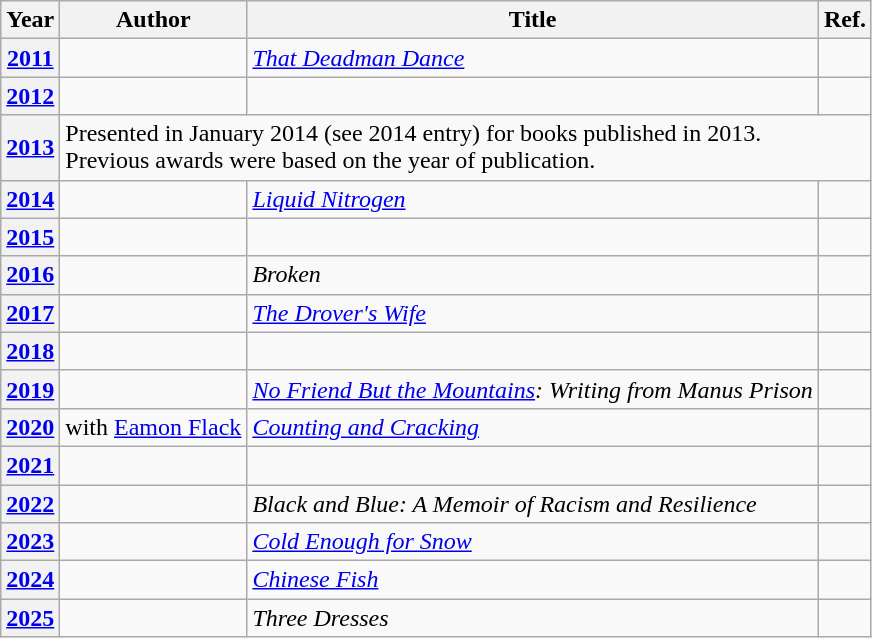<table class="wikitable sortable mw-collapsible">
<tr>
<th>Year</th>
<th>Author</th>
<th>Title</th>
<th>Ref.</th>
</tr>
<tr>
<th><a href='#'>2011</a></th>
<td></td>
<td><em><a href='#'>That Deadman Dance</a></em></td>
<td></td>
</tr>
<tr>
<th><a href='#'>2012</a></th>
<td></td>
<td><em></em></td>
<td></td>
</tr>
<tr>
<th><a href='#'>2013</a></th>
<td colspan="3">Presented in January 2014 (see 2014 entry) for books published in 2013.<br>Previous awards were based on the year of publication.</td>
</tr>
<tr>
<th><a href='#'>2014</a></th>
<td></td>
<td><em><a href='#'>Liquid Nitrogen</a></em></td>
<td></td>
</tr>
<tr>
<th><a href='#'>2015</a></th>
<td></td>
<td><em></em></td>
<td></td>
</tr>
<tr>
<th><a href='#'>2016</a></th>
<td></td>
<td><em>Broken</em></td>
<td></td>
</tr>
<tr>
<th><a href='#'>2017</a></th>
<td></td>
<td><em><a href='#'>The Drover's Wife</a></em></td>
<td></td>
</tr>
<tr>
<th><a href='#'>2018</a></th>
<td></td>
<td><em></em></td>
<td></td>
</tr>
<tr>
<th><a href='#'>2019</a></th>
<td></td>
<td><em><a href='#'>No Friend But the Mountains</a>: Writing from Manus Prison</em></td>
<td></td>
</tr>
<tr>
<th><a href='#'>2020</a></th>
<td> with <a href='#'>Eamon Flack</a></td>
<td><em><a href='#'>Counting and Cracking</a></em></td>
<td></td>
</tr>
<tr>
<th><a href='#'>2021</a></th>
<td></td>
<td></td>
<td></td>
</tr>
<tr>
<th><a href='#'>2022</a></th>
<td></td>
<td><em>Black and Blue: A Memoir of Racism and Resilience</em></td>
<td></td>
</tr>
<tr>
<th><a href='#'>2023</a></th>
<td></td>
<td><em><a href='#'>Cold Enough for Snow</a></em></td>
<td></td>
</tr>
<tr>
<th><a href='#'>2024</a></th>
<td></td>
<td><em><a href='#'>Chinese Fish</a></em></td>
<td></td>
</tr>
<tr>
<th><a href='#'>2025</a></th>
<td></td>
<td><em>Three Dresses</em></td>
<td></td>
</tr>
</table>
